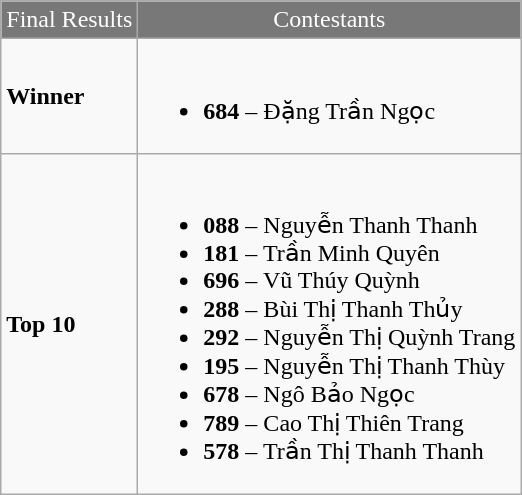<table class="wikitable">
<tr bgcolor="#787878" style="color:#FFFFFF" align="center">
<td>Final Results</td>
<td>Contestants</td>
</tr>
<tr>
<td><strong>Winner</strong></td>
<td><br><ul><li><strong>684</strong> – Đặng Trần Ngọc</li></ul></td>
</tr>
<tr>
<td><strong>Top 10</strong></td>
<td><br><ul><li><strong>088</strong> – Nguyễn Thanh Thanh</li><li><strong>181</strong> – Trần Minh Quyên</li><li><strong>696</strong> – Vũ Thúy Quỳnh</li><li><strong>288</strong> – Bùi Thị Thanh Thủy</li><li><strong>292</strong> – Nguyễn Thị Quỳnh Trang</li><li><strong>195</strong> – Nguyễn Thị Thanh Thùy</li><li><strong>678</strong> – Ngô Bảo Ngọc</li><li><strong>789</strong> – Cao Thị Thiên Trang</li><li><strong>578</strong> – Trần Thị Thanh Thanh</li></ul></td>
</tr>
</table>
